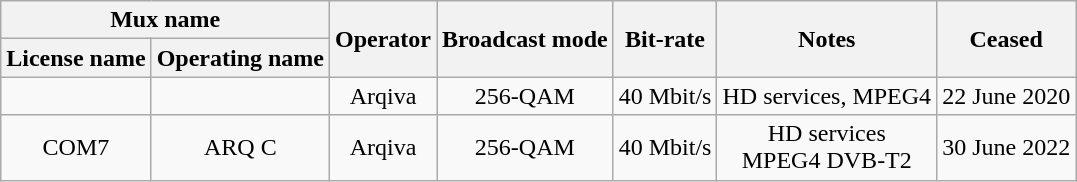<table class="wikitable" style="text-align: center;">
<tr>
<th colspan="2">Mux name</th>
<th rowspan="2">Operator</th>
<th rowspan="2">Broadcast mode</th>
<th rowspan="2">Bit-rate</th>
<th rowspan=2>Notes</th>
<th rowspan="2">Ceased</th>
</tr>
<tr>
<th>License name</th>
<th>Operating name</th>
</tr>
<tr>
<td></td>
<td></td>
<td>Arqiva</td>
<td>256-QAM</td>
<td>40 Mbit/s</td>
<td>HD services, MPEG4</td>
<td>22 June 2020</td>
</tr>
<tr>
<td>COM7</td>
<td>ARQ C</td>
<td>Arqiva</td>
<td>256-QAM</td>
<td>40 Mbit/s</td>
<td>HD services<br>MPEG4 DVB-T2</td>
<td>30 June 2022</td>
</tr>
</table>
